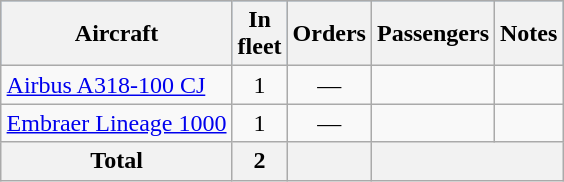<table class="wikitable" style="margin: 1em auto;">
<tr bgcolor=#75aadb>
<th>Aircraft</th>
<th>In<br>fleet</th>
<th>Orders</th>
<th>Passengers</th>
<th>Notes</th>
</tr>
<tr>
<td><a href='#'>Airbus A318-100 CJ</a></td>
<td align="center">1</td>
<td align="center">—</td>
<td align="center"></td>
<td></td>
</tr>
<tr>
<td><a href='#'>Embraer Lineage 1000</a></td>
<td align="center">1</td>
<td align="center">—</td>
<td align="center"></td>
<td></td>
</tr>
<tr>
<th>Total</th>
<th>2</th>
<th></th>
<th colspan="2"></th>
</tr>
</table>
